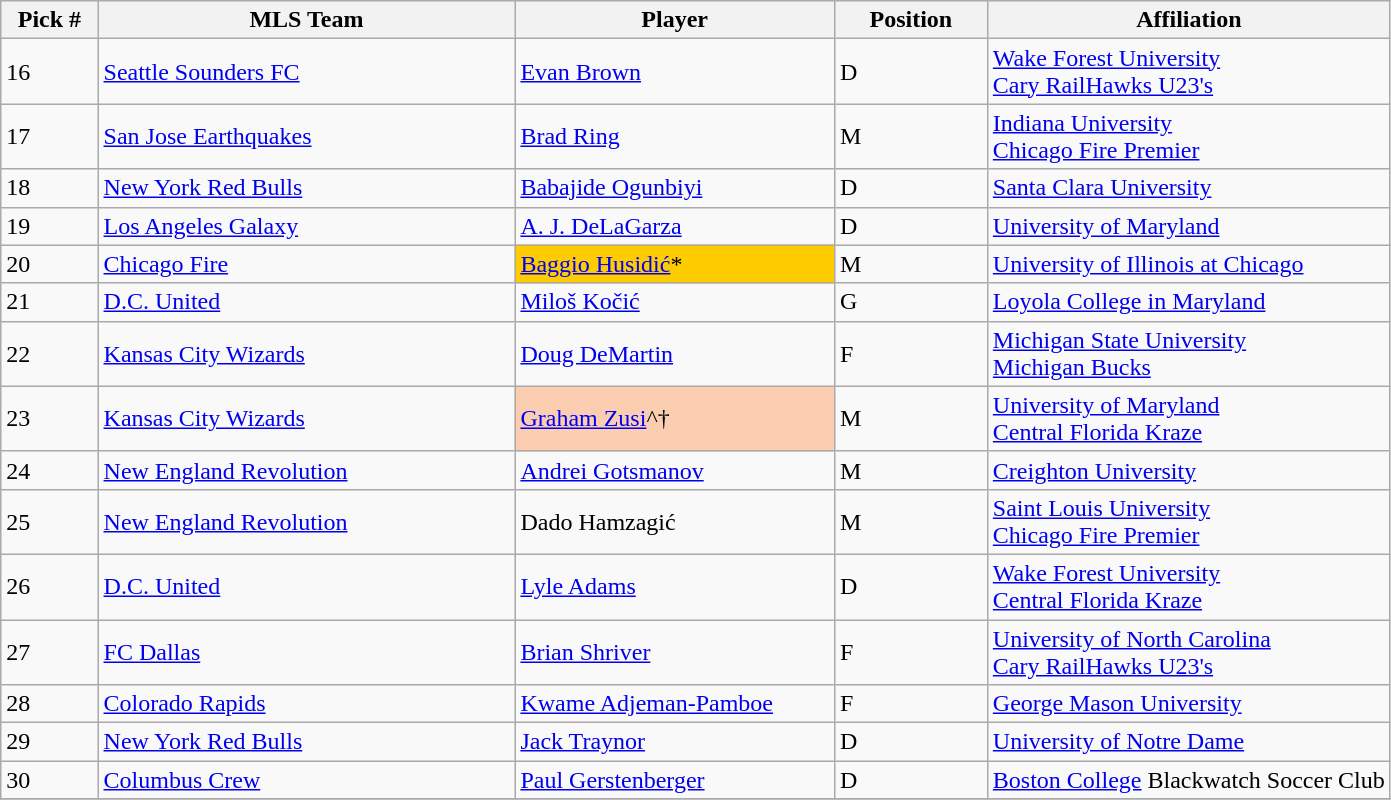<table class="wikitable sortable">
<tr>
<th width=7%>Pick #</th>
<th width=30%>MLS Team</th>
<th width=23%>Player</th>
<th width=11%>Position</th>
<th>Affiliation</th>
</tr>
<tr>
<td>16</td>
<td><a href='#'>Seattle Sounders FC</a></td>
<td> <a href='#'>Evan Brown</a></td>
<td>D</td>
<td><a href='#'>Wake Forest University</a><br><a href='#'>Cary RailHawks U23's</a></td>
</tr>
<tr>
<td>17</td>
<td><a href='#'>San Jose Earthquakes</a></td>
<td> <a href='#'>Brad Ring</a></td>
<td>M</td>
<td><a href='#'>Indiana University</a><br><a href='#'>Chicago Fire Premier</a></td>
</tr>
<tr>
<td>18</td>
<td><a href='#'>New York Red Bulls</a> </td>
<td> <a href='#'>Babajide Ogunbiyi</a></td>
<td>D</td>
<td><a href='#'>Santa Clara University</a></td>
</tr>
<tr>
<td>19</td>
<td><a href='#'>Los Angeles Galaxy</a> </td>
<td> <a href='#'>A. J. DeLaGarza</a></td>
<td>D</td>
<td><a href='#'>University of Maryland</a></td>
</tr>
<tr>
<td>20</td>
<td><a href='#'>Chicago Fire</a> </td>
<td style="background:#FFCC00"> <a href='#'>Baggio Husidić</a>*</td>
<td>M</td>
<td><a href='#'>University of Illinois at Chicago</a></td>
</tr>
<tr>
<td>21</td>
<td><a href='#'>D.C. United</a></td>
<td> <a href='#'>Miloš Kočić</a></td>
<td>G</td>
<td><a href='#'>Loyola College in Maryland</a></td>
</tr>
<tr>
<td>22</td>
<td><a href='#'>Kansas City Wizards</a> </td>
<td> <a href='#'>Doug DeMartin</a></td>
<td>F</td>
<td><a href='#'>Michigan State University</a><br><a href='#'>Michigan Bucks</a></td>
</tr>
<tr>
<td>23</td>
<td><a href='#'>Kansas City Wizards</a></td>
<td bgcolor="#FBCEB1"> <a href='#'>Graham Zusi</a>^†</td>
<td>M</td>
<td><a href='#'>University of Maryland</a><br><a href='#'>Central Florida Kraze</a></td>
</tr>
<tr>
<td>24</td>
<td><a href='#'>New England Revolution</a> </td>
<td> <a href='#'>Andrei Gotsmanov</a></td>
<td>M</td>
<td><a href='#'>Creighton University</a></td>
</tr>
<tr>
<td>25</td>
<td><a href='#'>New England Revolution</a></td>
<td> Dado Hamzagić</td>
<td>M</td>
<td><a href='#'>Saint Louis University</a><br><a href='#'>Chicago Fire Premier</a></td>
</tr>
<tr>
<td>26</td>
<td><a href='#'>D.C. United</a> </td>
<td> <a href='#'>Lyle Adams</a></td>
<td>D</td>
<td><a href='#'>Wake Forest University</a><br><a href='#'>Central Florida Kraze</a></td>
</tr>
<tr>
<td>27</td>
<td><a href='#'>FC Dallas</a> </td>
<td> <a href='#'>Brian Shriver</a></td>
<td>F</td>
<td><a href='#'>University of North Carolina</a><br><a href='#'>Cary RailHawks U23's</a></td>
</tr>
<tr>
<td>28</td>
<td><a href='#'>Colorado Rapids</a></td>
<td> <a href='#'>Kwame Adjeman-Pamboe</a></td>
<td>F</td>
<td><a href='#'>George Mason University</a></td>
</tr>
<tr>
<td>29</td>
<td><a href='#'>New York Red Bulls</a></td>
<td> <a href='#'>Jack Traynor</a></td>
<td>D</td>
<td><a href='#'>University of Notre Dame</a></td>
</tr>
<tr>
<td>30</td>
<td><a href='#'>Columbus Crew</a></td>
<td> <a href='#'>Paul Gerstenberger</a></td>
<td>D</td>
<td><a href='#'>Boston College</a> Blackwatch Soccer Club</td>
</tr>
<tr>
</tr>
</table>
